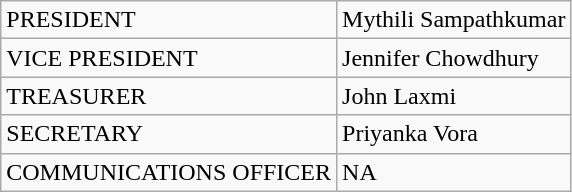<table class="wikitable">
<tr>
<td>PRESIDENT</td>
<td>Mythili Sampathkumar</td>
</tr>
<tr>
<td>VICE PRESIDENT</td>
<td>Jennifer Chowdhury</td>
</tr>
<tr>
<td>TREASURER</td>
<td>John Laxmi</td>
</tr>
<tr>
<td>SECRETARY</td>
<td>Priyanka Vora</td>
</tr>
<tr>
<td>COMMUNICATIONS OFFICER</td>
<td>NA</td>
</tr>
</table>
